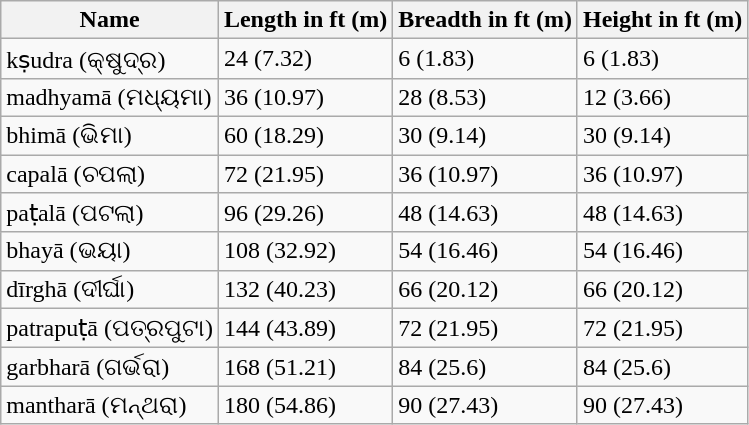<table class="wikitable">
<tr>
<th>Name</th>
<th>Length in ft (m)</th>
<th>Breadth in ft (m)</th>
<th>Height in ft (m)</th>
</tr>
<tr>
<td>kṣudra (କ୍ଷୁଦ୍ର)</td>
<td>24 (7.32)</td>
<td>6 (1.83)</td>
<td>6 (1.83)</td>
</tr>
<tr>
<td>madhyamā (ମଧ୍ୟମା)</td>
<td>36 (10.97)</td>
<td>28 (8.53)</td>
<td>12 (3.66)</td>
</tr>
<tr>
<td>bhimā (ଭିମା)</td>
<td>60 (18.29)</td>
<td>30 (9.14)</td>
<td>30 (9.14)</td>
</tr>
<tr>
<td>capalā (ଚପଲା)</td>
<td>72 (21.95)</td>
<td>36 (10.97)</td>
<td>36 (10.97)</td>
</tr>
<tr>
<td>paṭalā (ପଟଲା)</td>
<td>96 (29.26)</td>
<td>48 (14.63)</td>
<td>48 (14.63)</td>
</tr>
<tr>
<td>bhayā (ଭୟା)</td>
<td>108 (32.92)</td>
<td>54 (16.46)</td>
<td>54 (16.46)</td>
</tr>
<tr>
<td>dīrghā (ଦୀର୍ଘା)</td>
<td>132 (40.23)</td>
<td>66 (20.12)</td>
<td>66 (20.12)</td>
</tr>
<tr>
<td>patrapuṭā (ପତ୍ରପୁଟା)</td>
<td>144 (43.89)</td>
<td>72 (21.95)</td>
<td>72 (21.95)</td>
</tr>
<tr>
<td>garbharā (ଗର୍ଭରା)</td>
<td>168 (51.21)</td>
<td>84 (25.6)</td>
<td>84 (25.6)</td>
</tr>
<tr>
<td>mantharā (ମନ୍ଥରା)</td>
<td>180 (54.86)</td>
<td>90 (27.43)</td>
<td>90 (27.43)</td>
</tr>
</table>
